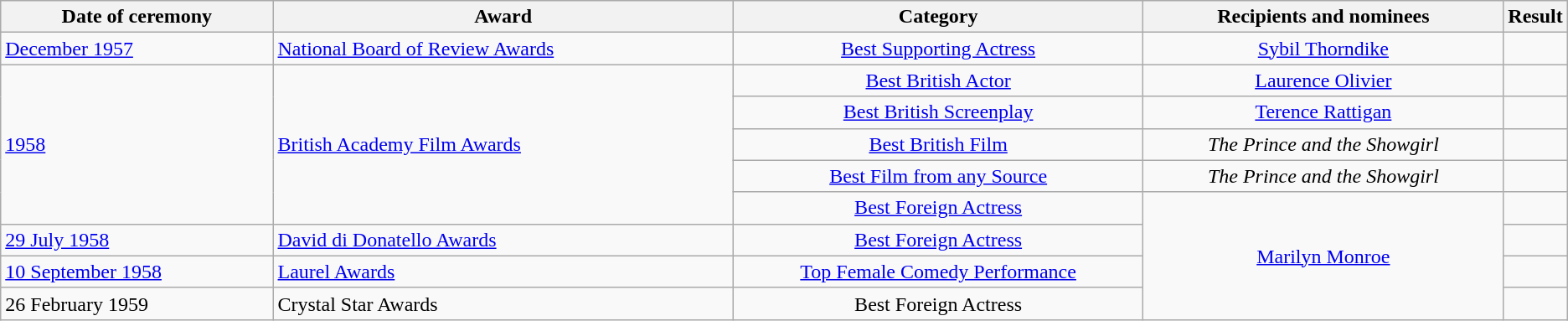<table class="wikitable">
<tr>
<th style="text-align:center; width:210px;">Date of ceremony</th>
<th style="text-align:center; width:360px;">Award</th>
<th style="text-align:center; width:320px;">Category</th>
<th style="text-align:center; width:280px;">Recipients and nominees</th>
<th style="text-align:center; width:040px;">Result</th>
</tr>
<tr>
<td><a href='#'>December 1957</a></td>
<td><a href='#'>National Board of Review Awards</a></td>
<td style="text-align:center;"><a href='#'>Best Supporting Actress</a></td>
<td style="text-align:center;"><a href='#'>Sybil Thorndike</a></td>
<td></td>
</tr>
<tr>
<td rowspan="5"><a href='#'>1958</a></td>
<td rowspan="5"><a href='#'>British Academy Film Awards</a></td>
<td style="text-align:center;"><a href='#'>Best British Actor</a></td>
<td style="text-align:center;"><a href='#'>Laurence Olivier</a></td>
<td></td>
</tr>
<tr>
<td style="text-align:center;"><a href='#'>Best British Screenplay</a></td>
<td style="text-align:center;"><a href='#'>Terence Rattigan</a></td>
<td></td>
</tr>
<tr>
<td style="text-align:center;"><a href='#'>Best British Film</a></td>
<td style="text-align:center;"><em>The Prince and the Showgirl</em></td>
<td></td>
</tr>
<tr>
<td style="text-align:center;"><a href='#'>Best Film from any Source</a></td>
<td style="text-align:center;"><em>The Prince and the Showgirl</em></td>
<td></td>
</tr>
<tr>
<td style="text-align:center;"><a href='#'>Best Foreign Actress</a></td>
<td rowspan="4" style="text-align:center;"><a href='#'>Marilyn Monroe</a></td>
<td></td>
</tr>
<tr>
<td><a href='#'>29 July 1958</a></td>
<td><a href='#'>David di Donatello Awards</a></td>
<td style="text-align:center;"><a href='#'>Best Foreign Actress</a></td>
<td></td>
</tr>
<tr>
<td><a href='#'>10 September 1958</a></td>
<td><a href='#'>Laurel Awards</a></td>
<td style="text-align:center;"><a href='#'>Top Female Comedy Performance</a></td>
<td></td>
</tr>
<tr>
<td>26 February 1959</td>
<td>Crystal Star Awards</td>
<td style="text-align:center;">Best Foreign Actress</td>
<td></td>
</tr>
</table>
